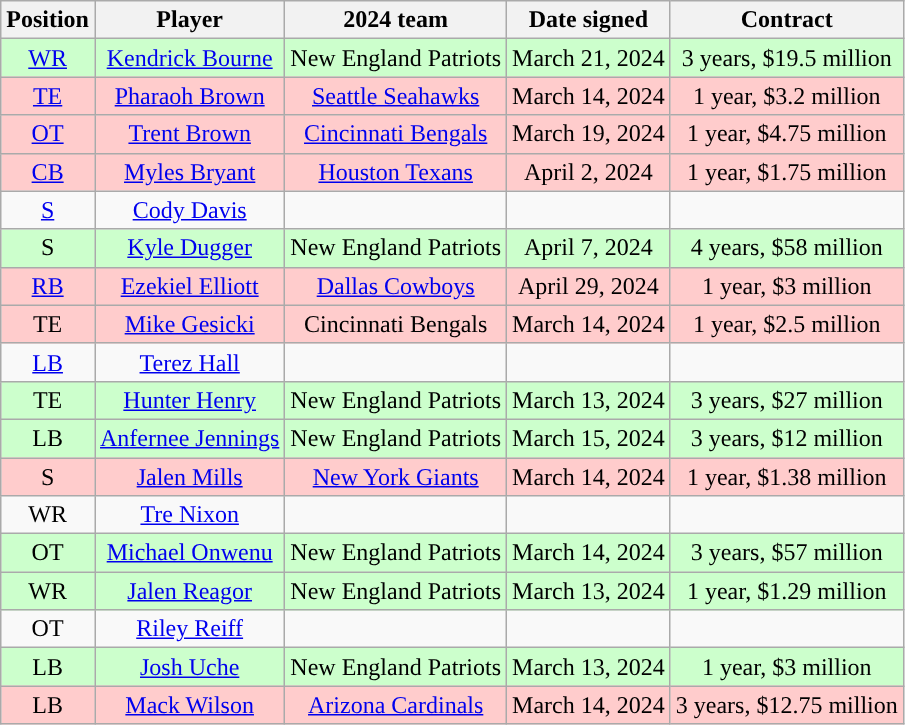<table class="wikitable" style="text-align:center">
<tr>
<th>Position</th>
<th>Player</th>
<th>2024 team</th>
<th>Date signed</th>
<th>Contract</th>
</tr>
<tr style="background:#cfc;">
<td><a href='#'>WR</a></td>
<td><a href='#'>Kendrick Bourne</a></td>
<td>New England Patriots</td>
<td>March 21, 2024</td>
<td>3 years, $19.5 million</td>
</tr>
<tr style="background:#fcc;">
<td><a href='#'>TE</a></td>
<td><a href='#'>Pharaoh Brown</a></td>
<td><a href='#'>Seattle Seahawks</a></td>
<td>March 14, 2024</td>
<td>1 year, $3.2 million</td>
</tr>
<tr style="background:#fcc;">
<td><a href='#'>OT</a></td>
<td><a href='#'>Trent Brown</a></td>
<td><a href='#'>Cincinnati Bengals</a></td>
<td>March 19, 2024</td>
<td>1 year, $4.75 million</td>
</tr>
<tr style="background:#fcc;">
<td><a href='#'>CB</a></td>
<td><a href='#'>Myles Bryant</a></td>
<td><a href='#'>Houston Texans</a></td>
<td>April 2, 2024</td>
<td>1 year, $1.75 million</td>
</tr>
<tr>
<td><a href='#'>S</a></td>
<td><a href='#'>Cody Davis</a></td>
<td></td>
<td></td>
<td></td>
</tr>
<tr style="background:#cfc;">
<td>S</td>
<td><a href='#'>Kyle Dugger</a></td>
<td>New England Patriots</td>
<td>April 7, 2024</td>
<td>4 years, $58 million</td>
</tr>
<tr style="background:#fcc;">
<td><a href='#'>RB</a></td>
<td><a href='#'>Ezekiel Elliott</a></td>
<td><a href='#'>Dallas Cowboys</a></td>
<td>April 29, 2024</td>
<td>1 year, $3 million</td>
</tr>
<tr style="background:#fcc;">
<td>TE</td>
<td><a href='#'>Mike Gesicki</a></td>
<td>Cincinnati Bengals</td>
<td>March 14, 2024</td>
<td>1 year, $2.5 million</td>
</tr>
<tr>
<td><a href='#'>LB</a></td>
<td><a href='#'>Terez Hall</a></td>
<td></td>
<td></td>
<td></td>
</tr>
<tr style="background:#cfc;">
<td>TE</td>
<td><a href='#'>Hunter Henry</a></td>
<td>New England Patriots</td>
<td>March 13, 2024</td>
<td>3 years, $27 million</td>
</tr>
<tr style="background:#cfc;">
<td>LB</td>
<td><a href='#'>Anfernee Jennings</a></td>
<td>New England Patriots</td>
<td>March 15, 2024</td>
<td>3 years, $12 million</td>
</tr>
<tr style="background:#fcc;">
<td>S</td>
<td><a href='#'>Jalen Mills</a></td>
<td><a href='#'>New York Giants</a></td>
<td>March 14, 2024</td>
<td>1 year, $1.38 million</td>
</tr>
<tr>
<td>WR</td>
<td><a href='#'>Tre Nixon</a></td>
<td></td>
<td></td>
<td></td>
</tr>
<tr style="background:#cfc;">
<td>OT</td>
<td><a href='#'>Michael Onwenu</a></td>
<td>New England Patriots</td>
<td>March 14, 2024</td>
<td>3 years, $57 million</td>
</tr>
<tr style="background:#cfc;">
<td>WR</td>
<td><a href='#'>Jalen Reagor</a></td>
<td>New England Patriots</td>
<td>March 13, 2024</td>
<td>1 year, $1.29 million</td>
</tr>
<tr>
<td>OT</td>
<td><a href='#'>Riley Reiff</a></td>
<td></td>
<td></td>
<td></td>
</tr>
<tr style="background:#cfc;">
<td>LB</td>
<td><a href='#'>Josh Uche</a></td>
<td>New England Patriots</td>
<td>March 13, 2024</td>
<td>1 year, $3 million</td>
</tr>
<tr style="background:#fcc;">
<td>LB</td>
<td><a href='#'>Mack Wilson</a></td>
<td><a href='#'>Arizona Cardinals</a></td>
<td>March 14, 2024</td>
<td>3 years, $12.75 million</td>
</tr>
</table>
